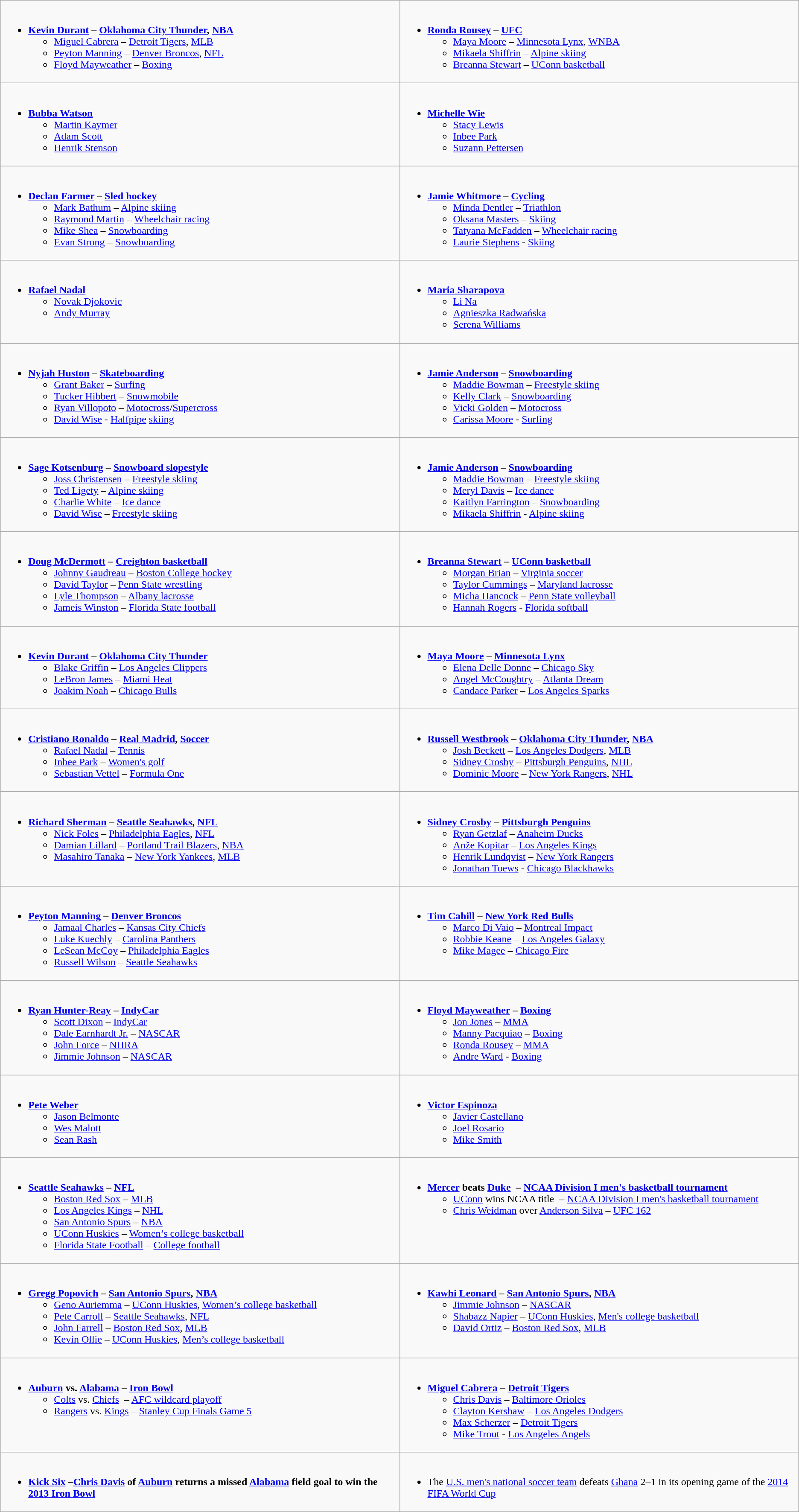<table class=wikitable>
<tr>
<td valign="top" width="50%"><br><ul><li><strong><a href='#'>Kevin Durant</a> – <a href='#'>Oklahoma City Thunder</a>, <a href='#'>NBA</a></strong><ul><li><a href='#'>Miguel Cabrera</a> – <a href='#'>Detroit Tigers</a>, <a href='#'>MLB</a></li><li><a href='#'>Peyton Manning</a> – <a href='#'>Denver Broncos</a>, <a href='#'>NFL</a></li><li><a href='#'>Floyd Mayweather</a> – <a href='#'>Boxing</a></li></ul></li></ul></td>
<td valign="top" width="50%"><br><ul><li><strong><a href='#'>Ronda Rousey</a> – <a href='#'>UFC</a></strong><ul><li><a href='#'>Maya Moore</a> – <a href='#'>Minnesota Lynx</a>, <a href='#'>WNBA</a></li><li><a href='#'>Mikaela Shiffrin</a> – <a href='#'>Alpine skiing</a></li><li><a href='#'>Breanna Stewart</a> – <a href='#'>UConn basketball</a></li></ul></li></ul></td>
</tr>
<tr>
<td valign="top" width="50%"><br><ul><li><strong><a href='#'>Bubba Watson</a></strong><ul><li><a href='#'>Martin Kaymer</a></li><li><a href='#'>Adam Scott</a></li><li><a href='#'>Henrik Stenson</a></li></ul></li></ul></td>
<td valign="top" width="50%"><br><ul><li><strong><a href='#'>Michelle Wie</a></strong><ul><li><a href='#'>Stacy Lewis</a></li><li><a href='#'>Inbee Park</a></li><li><a href='#'>Suzann Pettersen</a></li></ul></li></ul></td>
</tr>
<tr>
<td valign="top" width="50%"><br><ul><li><strong><a href='#'>Declan Farmer</a> – <a href='#'>Sled hockey</a></strong><ul><li><a href='#'>Mark Bathum</a> – <a href='#'>Alpine skiing</a></li><li><a href='#'>Raymond Martin</a> – <a href='#'>Wheelchair racing</a></li><li><a href='#'>Mike Shea</a> – <a href='#'>Snowboarding</a></li><li><a href='#'>Evan Strong</a> – <a href='#'>Snowboarding</a></li></ul></li></ul></td>
<td valign="top" width="50%"><br><ul><li><strong><a href='#'>Jamie Whitmore</a> – <a href='#'>Cycling</a></strong><ul><li><a href='#'>Minda Dentler</a> – <a href='#'>Triathlon</a></li><li><a href='#'>Oksana Masters</a> – <a href='#'>Skiing</a></li><li><a href='#'>Tatyana McFadden</a> – <a href='#'>Wheelchair racing</a></li><li><a href='#'>Laurie Stephens</a> - <a href='#'>Skiing</a></li></ul></li></ul></td>
</tr>
<tr>
<td valign="top" width="50%"><br><ul><li><strong><a href='#'>Rafael Nadal</a></strong><ul><li><a href='#'>Novak Djokovic</a></li><li><a href='#'>Andy Murray</a></li></ul></li></ul></td>
<td valign="top" width="50%"><br><ul><li><strong><a href='#'>Maria Sharapova</a></strong><ul><li><a href='#'>Li Na</a></li><li><a href='#'>Agnieszka Radwańska</a></li><li><a href='#'>Serena Williams</a></li></ul></li></ul></td>
</tr>
<tr>
<td valign="top" width="50%"><br><ul><li><strong><a href='#'>Nyjah Huston</a> – <a href='#'>Skateboarding</a></strong><ul><li><a href='#'>Grant Baker</a> – <a href='#'>Surfing</a></li><li><a href='#'>Tucker Hibbert</a> – <a href='#'>Snowmobile</a></li><li><a href='#'>Ryan Villopoto</a> – <a href='#'>Motocross</a>/<a href='#'>Supercross</a></li><li><a href='#'>David Wise</a> - <a href='#'>Halfpipe</a> <a href='#'>skiing</a></li></ul></li></ul></td>
<td valign="top" width="50%"><br><ul><li><strong><a href='#'>Jamie Anderson</a> – <a href='#'>Snowboarding</a></strong><ul><li><a href='#'>Maddie Bowman</a> – <a href='#'>Freestyle skiing</a></li><li><a href='#'>Kelly Clark</a> – <a href='#'>Snowboarding</a></li><li><a href='#'>Vicki Golden</a> – <a href='#'>Motocross</a></li><li><a href='#'>Carissa Moore</a> - <a href='#'>Surfing</a></li></ul></li></ul></td>
</tr>
<tr>
<td valign="top" width="50%"><br><ul><li><strong><a href='#'>Sage Kotsenburg</a> – <a href='#'>Snowboard slopestyle</a></strong><ul><li><a href='#'>Joss Christensen</a> – <a href='#'>Freestyle skiing</a></li><li><a href='#'>Ted Ligety</a> – <a href='#'>Alpine skiing</a></li><li><a href='#'>Charlie White</a> – <a href='#'>Ice dance</a></li><li><a href='#'>David Wise</a> – <a href='#'>Freestyle skiing</a></li></ul></li></ul></td>
<td valign="top" width="50%"><br><ul><li><strong><a href='#'>Jamie Anderson</a> – <a href='#'>Snowboarding</a></strong><ul><li><a href='#'>Maddie Bowman</a> – <a href='#'>Freestyle skiing</a></li><li><a href='#'>Meryl Davis</a> – <a href='#'>Ice dance</a></li><li><a href='#'>Kaitlyn Farrington</a> – <a href='#'>Snowboarding</a></li><li><a href='#'>Mikaela Shiffrin</a> - <a href='#'>Alpine skiing</a></li></ul></li></ul></td>
</tr>
<tr>
<td valign="top" width="50%"><br><ul><li><strong><a href='#'>Doug McDermott</a> – <a href='#'>Creighton basketball</a></strong><ul><li><a href='#'>Johnny Gaudreau</a> – <a href='#'>Boston College hockey</a></li><li><a href='#'>David Taylor</a> – <a href='#'>Penn State wrestling</a></li><li><a href='#'>Lyle Thompson</a> – <a href='#'>Albany lacrosse</a></li><li><a href='#'>Jameis Winston</a> – <a href='#'>Florida State football</a></li></ul></li></ul></td>
<td valign="top" width="50%"><br><ul><li><strong><a href='#'>Breanna Stewart</a> – <a href='#'>UConn basketball</a></strong><ul><li><a href='#'>Morgan Brian</a> – <a href='#'>Virginia soccer</a></li><li><a href='#'>Taylor Cummings</a> – <a href='#'>Maryland lacrosse</a></li><li><a href='#'>Micha Hancock</a> – <a href='#'>Penn State volleyball</a></li><li><a href='#'>Hannah Rogers</a> - <a href='#'>Florida softball</a></li></ul></li></ul></td>
</tr>
<tr>
<td valign="top" width="50%"><br><ul><li><strong><a href='#'>Kevin Durant</a> – <a href='#'>Oklahoma City Thunder</a></strong><ul><li><a href='#'>Blake Griffin</a> – <a href='#'>Los Angeles Clippers</a></li><li><a href='#'>LeBron James</a> – <a href='#'>Miami Heat</a></li><li><a href='#'>Joakim Noah</a> – <a href='#'>Chicago Bulls</a></li></ul></li></ul></td>
<td valign="top" width="50%"><br><ul><li><strong><a href='#'>Maya Moore</a> – <a href='#'>Minnesota Lynx</a></strong><ul><li><a href='#'>Elena Delle Donne</a> – <a href='#'>Chicago Sky</a></li><li><a href='#'>Angel McCoughtry</a> – <a href='#'>Atlanta Dream</a></li><li><a href='#'>Candace Parker</a> – <a href='#'>Los Angeles Sparks</a></li></ul></li></ul></td>
</tr>
<tr>
<td valign="top" width="50%"><br><ul><li><strong><a href='#'>Cristiano Ronaldo</a> – <a href='#'>Real Madrid</a>, <a href='#'>Soccer</a></strong><ul><li><a href='#'>Rafael Nadal</a> – <a href='#'>Tennis</a></li><li><a href='#'>Inbee Park</a> – <a href='#'>Women's golf</a></li><li><a href='#'>Sebastian Vettel</a> – <a href='#'>Formula One</a></li></ul></li></ul></td>
<td valign="top" width="50%"><br><ul><li><strong><a href='#'>Russell Westbrook</a> – <a href='#'>Oklahoma City Thunder</a>, <a href='#'>NBA</a></strong><ul><li><a href='#'>Josh Beckett</a> – <a href='#'>Los Angeles Dodgers</a>, <a href='#'>MLB</a></li><li><a href='#'>Sidney Crosby</a> – <a href='#'>Pittsburgh Penguins</a>, <a href='#'>NHL</a></li><li><a href='#'>Dominic Moore</a> – <a href='#'>New York Rangers</a>, <a href='#'>NHL</a></li></ul></li></ul></td>
</tr>
<tr>
<td valign="top" width="50%"><br><ul><li><strong><a href='#'>Richard Sherman</a> – <a href='#'>Seattle Seahawks</a>, <a href='#'>NFL</a></strong><ul><li><a href='#'>Nick Foles</a> – <a href='#'>Philadelphia Eagles</a>, <a href='#'>NFL</a></li><li><a href='#'>Damian Lillard</a> – <a href='#'>Portland Trail Blazers</a>, <a href='#'>NBA</a></li><li><a href='#'>Masahiro Tanaka</a> – <a href='#'>New York Yankees</a>, <a href='#'>MLB</a></li></ul></li></ul></td>
<td valign="top" width="50%"><br><ul><li><strong><a href='#'>Sidney Crosby</a> – <a href='#'>Pittsburgh Penguins</a></strong><ul><li><a href='#'>Ryan Getzlaf</a> – <a href='#'>Anaheim Ducks</a></li><li><a href='#'>Anže Kopitar</a> – <a href='#'>Los Angeles Kings</a></li><li><a href='#'>Henrik Lundqvist</a> – <a href='#'>New York Rangers</a></li><li><a href='#'>Jonathan Toews</a> - <a href='#'>Chicago Blackhawks</a></li></ul></li></ul></td>
</tr>
<tr>
<td valign="top" width="50%"><br><ul><li><strong><a href='#'>Peyton Manning</a> – <a href='#'>Denver Broncos</a></strong><ul><li><a href='#'>Jamaal Charles</a> – <a href='#'>Kansas City Chiefs</a></li><li><a href='#'>Luke Kuechly</a> – <a href='#'>Carolina Panthers</a></li><li><a href='#'>LeSean McCoy</a> – <a href='#'>Philadelphia Eagles</a></li><li><a href='#'>Russell Wilson</a> – <a href='#'>Seattle Seahawks</a></li></ul></li></ul></td>
<td valign="top" width="50%"><br><ul><li><strong><a href='#'>Tim Cahill</a> – <a href='#'>New York Red Bulls</a></strong><ul><li><a href='#'>Marco Di Vaio</a> – <a href='#'>Montreal Impact</a></li><li><a href='#'>Robbie Keane</a> – <a href='#'>Los Angeles Galaxy</a></li><li><a href='#'>Mike Magee</a> – <a href='#'>Chicago Fire</a></li></ul></li></ul></td>
</tr>
<tr>
<td valign="top" width="50%"><br><ul><li><strong><a href='#'>Ryan Hunter-Reay</a> – <a href='#'>IndyCar</a></strong><ul><li><a href='#'>Scott Dixon</a> – <a href='#'>IndyCar</a></li><li><a href='#'>Dale Earnhardt Jr.</a> – <a href='#'>NASCAR</a></li><li><a href='#'>John Force</a> – <a href='#'>NHRA</a></li><li><a href='#'>Jimmie Johnson</a> – <a href='#'>NASCAR</a></li></ul></li></ul></td>
<td valign="top" width="50%"><br><ul><li><strong><a href='#'>Floyd Mayweather</a> – <a href='#'>Boxing</a></strong><ul><li><a href='#'>Jon Jones</a> – <a href='#'>MMA</a></li><li><a href='#'>Manny Pacquiao</a> – <a href='#'>Boxing</a></li><li><a href='#'>Ronda Rousey</a> – <a href='#'>MMA</a></li><li><a href='#'>Andre Ward</a> - <a href='#'>Boxing</a></li></ul></li></ul></td>
</tr>
<tr>
<td valign="top" width="50%"><br><ul><li><strong><a href='#'>Pete Weber</a></strong><ul><li><a href='#'>Jason Belmonte</a></li><li><a href='#'>Wes Malott</a></li><li><a href='#'>Sean Rash</a></li></ul></li></ul></td>
<td valign="top" width="50%"><br><ul><li><strong><a href='#'>Victor Espinoza</a></strong><ul><li><a href='#'>Javier Castellano</a></li><li><a href='#'>Joel Rosario</a></li><li><a href='#'>Mike Smith</a></li></ul></li></ul></td>
</tr>
<tr>
<td valign="top" width="50%"><br><ul><li><strong><a href='#'>Seattle Seahawks</a> – <a href='#'>NFL</a></strong><ul><li><a href='#'>Boston Red Sox</a> – <a href='#'>MLB</a></li><li><a href='#'>Los Angeles Kings</a> – <a href='#'>NHL</a></li><li><a href='#'>San Antonio Spurs</a> – <a href='#'>NBA</a></li><li><a href='#'>UConn Huskies</a> – <a href='#'>Women’s college basketball</a></li><li><a href='#'>Florida State Football</a> – <a href='#'>College football</a></li></ul></li></ul></td>
<td valign="top" width="50%"><br><ul><li><strong><a href='#'>Mercer</a> beats <a href='#'>Duke</a>  – <a href='#'>NCAA Division I men's basketball tournament</a></strong><ul><li><a href='#'>UConn</a> wins NCAA title  – <a href='#'>NCAA Division I men's basketball tournament</a></li><li><a href='#'>Chris Weidman</a> over <a href='#'>Anderson Silva</a> – <a href='#'>UFC 162</a></li></ul></li></ul></td>
</tr>
<tr>
<td valign="top" width="50%"><br><ul><li><strong><a href='#'>Gregg Popovich</a> – <a href='#'>San Antonio Spurs</a>, <a href='#'>NBA</a></strong><ul><li><a href='#'>Geno Auriemma</a> – <a href='#'>UConn Huskies</a>, <a href='#'>Women’s college basketball</a></li><li><a href='#'>Pete Carroll</a> – <a href='#'>Seattle Seahawks</a>, <a href='#'>NFL</a></li><li><a href='#'>John Farrell</a> – <a href='#'>Boston Red Sox</a>, <a href='#'>MLB</a></li><li><a href='#'>Kevin Ollie</a> – <a href='#'>UConn Huskies</a>, <a href='#'>Men’s college basketball</a></li></ul></li></ul></td>
<td valign="top" width="50%"><br><ul><li><strong><a href='#'>Kawhi Leonard</a> – <a href='#'>San Antonio Spurs</a>, <a href='#'>NBA</a></strong><ul><li><a href='#'>Jimmie Johnson</a> – <a href='#'>NASCAR</a></li><li><a href='#'>Shabazz Napier</a> – <a href='#'>UConn Huskies</a>, <a href='#'>Men's college basketball</a></li><li><a href='#'>David Ortiz</a> – <a href='#'>Boston Red Sox</a>, <a href='#'>MLB</a></li></ul></li></ul></td>
</tr>
<tr>
<td valign="top" width="50%"><br><ul><li><strong><a href='#'>Auburn</a> vs. <a href='#'>Alabama</a> – <a href='#'>Iron Bowl</a></strong><ul><li><a href='#'>Colts</a> vs. <a href='#'>Chiefs</a>  – <a href='#'>AFC wildcard playoff</a></li><li><a href='#'>Rangers</a> vs. <a href='#'>Kings</a> – <a href='#'>Stanley Cup Finals Game 5</a></li></ul></li></ul></td>
<td valign="top" width="50%"><br><ul><li><strong><a href='#'>Miguel Cabrera</a> – <a href='#'>Detroit Tigers</a></strong><ul><li><a href='#'>Chris Davis</a> – <a href='#'>Baltimore Orioles</a></li><li><a href='#'>Clayton Kershaw</a> – <a href='#'>Los Angeles Dodgers</a></li><li><a href='#'>Max Scherzer</a> – <a href='#'>Detroit Tigers</a></li><li><a href='#'>Mike Trout</a> - <a href='#'>Los Angeles Angels</a></li></ul></li></ul></td>
</tr>
<tr>
<td valign="top" width="50%"><br><ul><li><strong><a href='#'>Kick Six</a> –<a href='#'>Chris Davis</a> of <a href='#'>Auburn</a> returns a missed <a href='#'>Alabama</a> field goal to win the <a href='#'>2013 Iron Bowl</a></strong></li></ul></td>
<td valign="top" width="50%"><br><ul><li>The <a href='#'>U.S. men's national soccer team</a> defeats <a href='#'>Ghana</a> 2–1 in its opening game of the <a href='#'>2014 FIFA World Cup</a></li></ul></td>
</tr>
</table>
